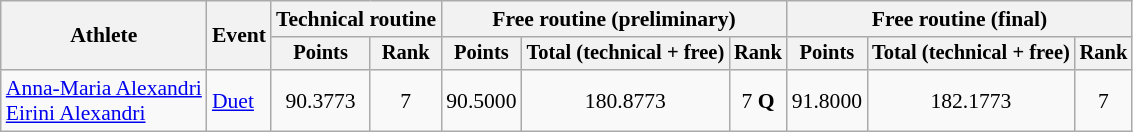<table class="wikitable" style="font-size:90%">
<tr>
<th rowspan="2">Athlete</th>
<th rowspan="2">Event</th>
<th colspan=2>Technical routine</th>
<th colspan=3>Free routine (preliminary)</th>
<th colspan=3>Free routine (final)</th>
</tr>
<tr style="font-size:95%">
<th>Points</th>
<th>Rank</th>
<th>Points</th>
<th>Total (technical + free)</th>
<th>Rank</th>
<th>Points</th>
<th>Total (technical + free)</th>
<th>Rank</th>
</tr>
<tr align=center>
<td align=left><a href='#'>Anna-Maria Alexandri</a><br><a href='#'>Eirini Alexandri</a></td>
<td align=left><a href='#'>Duet</a></td>
<td>90.3773</td>
<td>7</td>
<td>90.5000</td>
<td>180.8773</td>
<td>7 <strong>Q</strong></td>
<td>91.8000</td>
<td>182.1773</td>
<td>7</td>
</tr>
</table>
